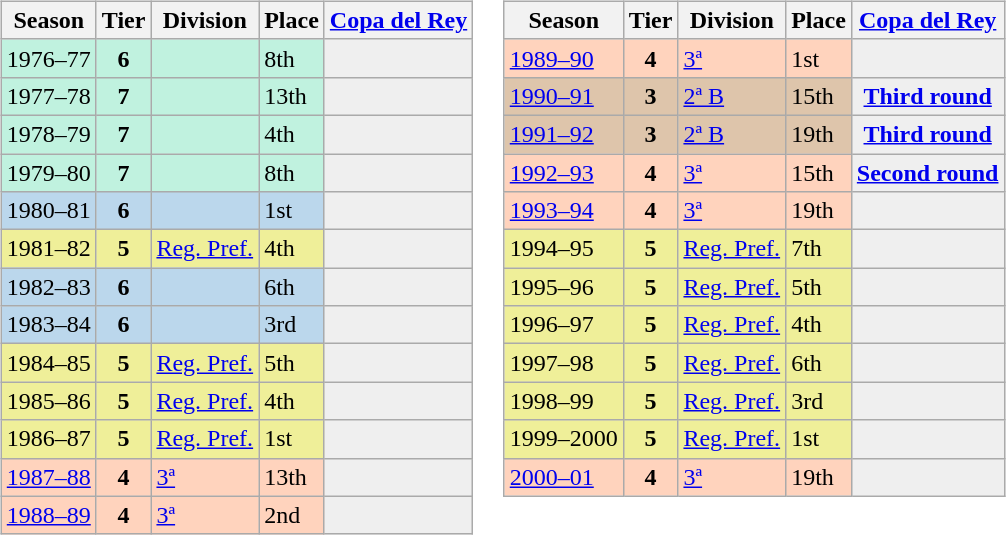<table>
<tr>
<td valign="top" width=0%><br><table class="wikitable">
<tr style="background:#f0f6fa;">
<th>Season</th>
<th>Tier</th>
<th>Division</th>
<th>Place</th>
<th><a href='#'>Copa del Rey</a></th>
</tr>
<tr>
<td style="background:#C0F2DF;">1976–77</td>
<th style="background:#C0F2DF;">6</th>
<td style="background:#C0F2DF;"></td>
<td style="background:#C0F2DF;">8th</td>
<th style="background:#efefef;"></th>
</tr>
<tr>
<td style="background:#C0F2DF;">1977–78</td>
<th style="background:#C0F2DF;">7</th>
<td style="background:#C0F2DF;"></td>
<td style="background:#C0F2DF;">13th</td>
<th style="background:#efefef;"></th>
</tr>
<tr>
<td style="background:#C0F2DF;">1978–79</td>
<th style="background:#C0F2DF;">7</th>
<td style="background:#C0F2DF;"></td>
<td style="background:#C0F2DF;">4th</td>
<th style="background:#efefef;"></th>
</tr>
<tr>
<td style="background:#C0F2DF;">1979–80</td>
<th style="background:#C0F2DF;">7</th>
<td style="background:#C0F2DF;"></td>
<td style="background:#C0F2DF;">8th</td>
<th style="background:#efefef;"></th>
</tr>
<tr>
<td style="background:#BBD7EC;">1980–81</td>
<th style="background:#BBD7EC;">6</th>
<td style="background:#BBD7EC;"></td>
<td style="background:#BBD7EC;">1st</td>
<td style="background:#efefef;"></td>
</tr>
<tr>
<td style="background:#EFEF99;">1981–82</td>
<th style="background:#EFEF99;">5</th>
<td style="background:#EFEF99;"><a href='#'>Reg. Pref.</a></td>
<td style="background:#EFEF99;">4th</td>
<td style="background:#efefef;"></td>
</tr>
<tr>
<td style="background:#BBD7EC;">1982–83</td>
<th style="background:#BBD7EC;">6</th>
<td style="background:#BBD7EC;"></td>
<td style="background:#BBD7EC;">6th</td>
<td style="background:#efefef;"></td>
</tr>
<tr>
<td style="background:#BBD7EC;">1983–84</td>
<th style="background:#BBD7EC;">6</th>
<td style="background:#BBD7EC;"></td>
<td style="background:#BBD7EC;">3rd</td>
<td style="background:#efefef;"></td>
</tr>
<tr>
<td style="background:#EFEF99;">1984–85</td>
<th style="background:#EFEF99;">5</th>
<td style="background:#EFEF99;"><a href='#'>Reg. Pref.</a></td>
<td style="background:#EFEF99;">5th</td>
<td style="background:#efefef;"></td>
</tr>
<tr>
<td style="background:#EFEF99;">1985–86</td>
<th style="background:#EFEF99;">5</th>
<td style="background:#EFEF99;"><a href='#'>Reg. Pref.</a></td>
<td style="background:#EFEF99;">4th</td>
<td style="background:#efefef;"></td>
</tr>
<tr>
<td style="background:#EFEF99;">1986–87</td>
<th style="background:#EFEF99;">5</th>
<td style="background:#EFEF99;"><a href='#'>Reg. Pref.</a></td>
<td style="background:#EFEF99;">1st</td>
<td style="background:#efefef;"></td>
</tr>
<tr>
<td style="background:#FFD3BD;"><a href='#'>1987–88</a></td>
<th style="background:#FFD3BD;">4</th>
<td style="background:#FFD3BD;"><a href='#'>3ª</a></td>
<td style="background:#FFD3BD;">13th</td>
<td style="background:#efefef;"></td>
</tr>
<tr>
<td style="background:#FFD3BD;"><a href='#'>1988–89</a></td>
<th style="background:#FFD3BD;">4</th>
<td style="background:#FFD3BD;"><a href='#'>3ª</a></td>
<td style="background:#FFD3BD;">2nd</td>
<td style="background:#efefef;"></td>
</tr>
</table>
</td>
<td valign="top" width=0%><br><table class="wikitable">
<tr style="background:#f0f6fa;">
<th>Season</th>
<th>Tier</th>
<th>Division</th>
<th>Place</th>
<th><a href='#'>Copa del Rey</a></th>
</tr>
<tr>
<td style="background:#FFD3BD;"><a href='#'>1989–90</a></td>
<th style="background:#FFD3BD;">4</th>
<td style="background:#FFD3BD;"><a href='#'>3ª</a></td>
<td style="background:#FFD3BD;">1st</td>
<td style="background:#efefef;"></td>
</tr>
<tr>
<td style="background:#DEC5AB;"><a href='#'>1990–91</a></td>
<th style="background:#DEC5AB;">3</th>
<td style="background:#DEC5AB;"><a href='#'>2ª B</a></td>
<td style="background:#DEC5AB;">15th</td>
<th style="background:#efefef;"><a href='#'>Third round</a></th>
</tr>
<tr>
<td style="background:#DEC5AB;"><a href='#'>1991–92</a></td>
<th style="background:#DEC5AB;">3</th>
<td style="background:#DEC5AB;"><a href='#'>2ª B</a></td>
<td style="background:#DEC5AB;">19th</td>
<th style="background:#efefef;"><a href='#'>Third round</a></th>
</tr>
<tr>
<td style="background:#FFD3BD;"><a href='#'>1992–93</a></td>
<th style="background:#FFD3BD;">4</th>
<td style="background:#FFD3BD;"><a href='#'>3ª</a></td>
<td style="background:#FFD3BD;">15th</td>
<th style="background:#efefef;"><a href='#'>Second round</a></th>
</tr>
<tr>
<td style="background:#FFD3BD;"><a href='#'>1993–94</a></td>
<th style="background:#FFD3BD;">4</th>
<td style="background:#FFD3BD;"><a href='#'>3ª</a></td>
<td style="background:#FFD3BD;">19th</td>
<td style="background:#efefef;"></td>
</tr>
<tr>
<td style="background:#EFEF99;">1994–95</td>
<th style="background:#EFEF99;">5</th>
<td style="background:#EFEF99;"><a href='#'>Reg. Pref.</a></td>
<td style="background:#EFEF99;">7th</td>
<td style="background:#efefef;"></td>
</tr>
<tr>
<td style="background:#EFEF99;">1995–96</td>
<th style="background:#EFEF99;">5</th>
<td style="background:#EFEF99;"><a href='#'>Reg. Pref.</a></td>
<td style="background:#EFEF99;">5th</td>
<td style="background:#efefef;"></td>
</tr>
<tr>
<td style="background:#EFEF99;">1996–97</td>
<th style="background:#EFEF99;">5</th>
<td style="background:#EFEF99;"><a href='#'>Reg. Pref.</a></td>
<td style="background:#EFEF99;">4th</td>
<td style="background:#efefef;"></td>
</tr>
<tr>
<td style="background:#EFEF99;">1997–98</td>
<th style="background:#EFEF99;">5</th>
<td style="background:#EFEF99;"><a href='#'>Reg. Pref.</a></td>
<td style="background:#EFEF99;">6th</td>
<td style="background:#efefef;"></td>
</tr>
<tr>
<td style="background:#EFEF99;">1998–99</td>
<th style="background:#EFEF99;">5</th>
<td style="background:#EFEF99;"><a href='#'>Reg. Pref.</a></td>
<td style="background:#EFEF99;">3rd</td>
<td style="background:#efefef;"></td>
</tr>
<tr>
<td style="background:#EFEF99;">1999–2000</td>
<th style="background:#EFEF99;">5</th>
<td style="background:#EFEF99;"><a href='#'>Reg. Pref.</a></td>
<td style="background:#EFEF99;">1st</td>
<td style="background:#efefef;"></td>
</tr>
<tr>
<td style="background:#FFD3BD;"><a href='#'>2000–01</a></td>
<th style="background:#FFD3BD;">4</th>
<td style="background:#FFD3BD;"><a href='#'>3ª</a></td>
<td style="background:#FFD3BD;">19th</td>
<td style="background:#efefef;"></td>
</tr>
</table>
</td>
</tr>
</table>
